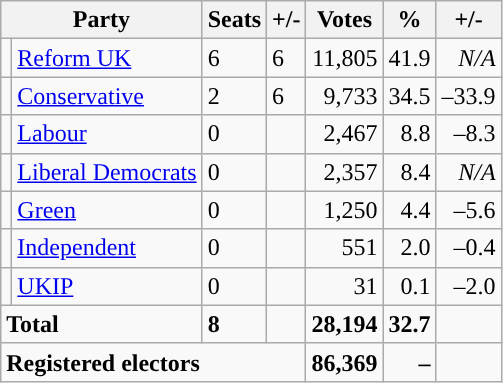<table class="wikitable sortable">
<tr>
<th colspan="2">Party</th>
<th>Seats</th>
<th>+/-</th>
<th>Votes</th>
<th>%</th>
<th>+/-</th>
</tr>
<tr>
<td style="background-color: "></td>
<td><a href='#'>Reform UK</a></td>
<td>6</td>
<td> 6</td>
<td style="text-align:right;">11,805</td>
<td style="text-align:right;">41.9</td>
<td style="text-align:right;"><em>N/A</em></td>
</tr>
<tr>
<td style="background-color: "></td>
<td><a href='#'>Conservative</a></td>
<td>2</td>
<td> 6</td>
<td style="text-align:right;">9,733</td>
<td style="text-align:right;">34.5</td>
<td style="text-align:right;">–33.9</td>
</tr>
<tr>
<td style="background-color: "></td>
<td><a href='#'>Labour</a></td>
<td>0</td>
<td></td>
<td style="text-align:right;">2,467</td>
<td style="text-align:right;">8.8</td>
<td style="text-align:right;">–8.3</td>
</tr>
<tr>
<td style="background-color: "></td>
<td><a href='#'>Liberal Democrats</a></td>
<td>0</td>
<td></td>
<td style="text-align:right;">2,357</td>
<td style="text-align:right;">8.4</td>
<td style="text-align:right;"><em>N/A</em></td>
</tr>
<tr>
<td style="background-color: "></td>
<td><a href='#'>Green</a></td>
<td>0</td>
<td></td>
<td style="text-align:right;">1,250</td>
<td style="text-align:right;">4.4</td>
<td style="text-align:right;">–5.6</td>
</tr>
<tr>
<td style="background-color: "></td>
<td><a href='#'>Independent</a></td>
<td>0</td>
<td></td>
<td style="text-align:right;">551</td>
<td style="text-align:right;">2.0</td>
<td style="text-align:right;">–0.4</td>
</tr>
<tr>
<td style="background-color: "></td>
<td><a href='#'>UKIP</a></td>
<td>0</td>
<td></td>
<td style="text-align:right;">31</td>
<td style="text-align:right;">0.1</td>
<td style="text-align:right;">–2.0</td>
</tr>
<tr>
<td colspan="2"><strong>Total</strong></td>
<td><strong>8</strong></td>
<td></td>
<td style="text-align:right;"><strong>28,194</strong></td>
<td style="text-align:right;"><strong>32.7</strong></td>
<td style="text-align:right;"></td>
</tr>
<tr>
<td colspan="4"><strong>Registered electors</strong></td>
<td style="text-align:right;"><strong>86,369</strong></td>
<td style="text-align:right;"><strong>–</strong></td>
<td style="text-align:right;"></td>
</tr>
</table>
